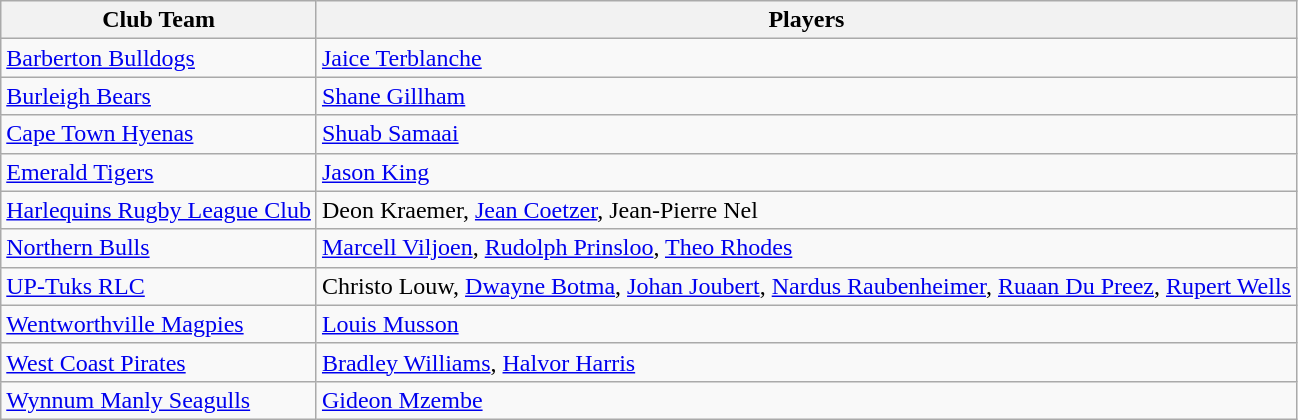<table class="wikitable">
<tr>
<th>Club Team</th>
<th>Players</th>
</tr>
<tr>
<td> <a href='#'>Barberton Bulldogs</a></td>
<td><a href='#'>Jaice Terblanche</a></td>
</tr>
<tr>
<td> <a href='#'>Burleigh Bears</a></td>
<td> <a href='#'>Shane Gillham</a></td>
</tr>
<tr>
<td> <a href='#'>Cape Town Hyenas</a></td>
<td><a href='#'>Shuab Samaai</a></td>
</tr>
<tr>
<td> <a href='#'>Emerald Tigers</a></td>
<td><a href='#'>Jason King</a></td>
</tr>
<tr>
<td> <a href='#'>Harlequins Rugby League Club</a></td>
<td>Deon Kraemer, <a href='#'>Jean Coetzer</a>, Jean-Pierre Nel</td>
</tr>
<tr>
<td> <a href='#'>Northern Bulls</a></td>
<td><a href='#'>Marcell Viljoen</a>, <a href='#'>Rudolph Prinsloo</a>, <a href='#'>Theo Rhodes</a></td>
</tr>
<tr>
<td> <a href='#'>UP-Tuks RLC</a></td>
<td>Christo Louw, <a href='#'>Dwayne Botma</a>, <a href='#'>Johan Joubert</a>, <a href='#'>Nardus Raubenheimer</a>, <a href='#'>Ruaan Du Preez</a>, <a href='#'>Rupert Wells</a></td>
</tr>
<tr>
<td> <a href='#'>Wentworthville Magpies</a></td>
<td>  <a href='#'>Louis Musson</a></td>
</tr>
<tr>
<td> <a href='#'>West Coast Pirates</a></td>
<td><a href='#'>Bradley Williams</a>, <a href='#'>Halvor Harris</a></td>
</tr>
<tr>
<td> <a href='#'>Wynnum Manly Seagulls</a></td>
<td> <a href='#'>Gideon Mzembe</a></td>
</tr>
</table>
